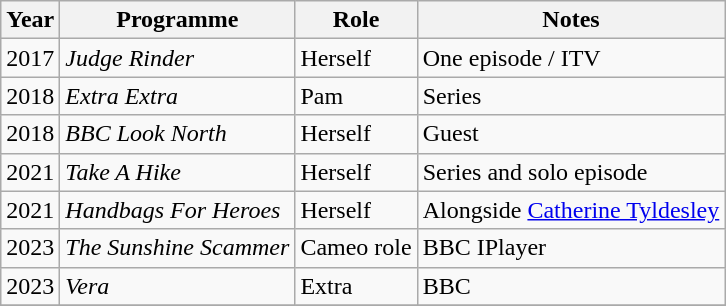<table class="wikitable">
<tr>
<th>Year</th>
<th>Programme</th>
<th>Role</th>
<th>Notes</th>
</tr>
<tr>
<td>2017</td>
<td><em>Judge Rinder</em></td>
<td>Herself</td>
<td>One episode / ITV</td>
</tr>
<tr>
<td>2018</td>
<td><em>Extra Extra</em></td>
<td>Pam</td>
<td>Series</td>
</tr>
<tr>
<td>2018</td>
<td><em>BBC Look North</em></td>
<td>Herself</td>
<td>Guest</td>
</tr>
<tr>
<td>2021</td>
<td><em>Take A Hike</em></td>
<td>Herself</td>
<td>Series and solo episode</td>
</tr>
<tr>
<td>2021</td>
<td><em>Handbags For Heroes </em></td>
<td>Herself</td>
<td>Alongside <a href='#'>Catherine Tyldesley</a></td>
</tr>
<tr>
<td>2023</td>
<td><em>The Sunshine Scammer</em></td>
<td>Cameo role</td>
<td>BBC IPlayer</td>
</tr>
<tr>
<td>2023</td>
<td><em>Vera</em></td>
<td>Extra</td>
<td>BBC</td>
</tr>
<tr>
</tr>
</table>
